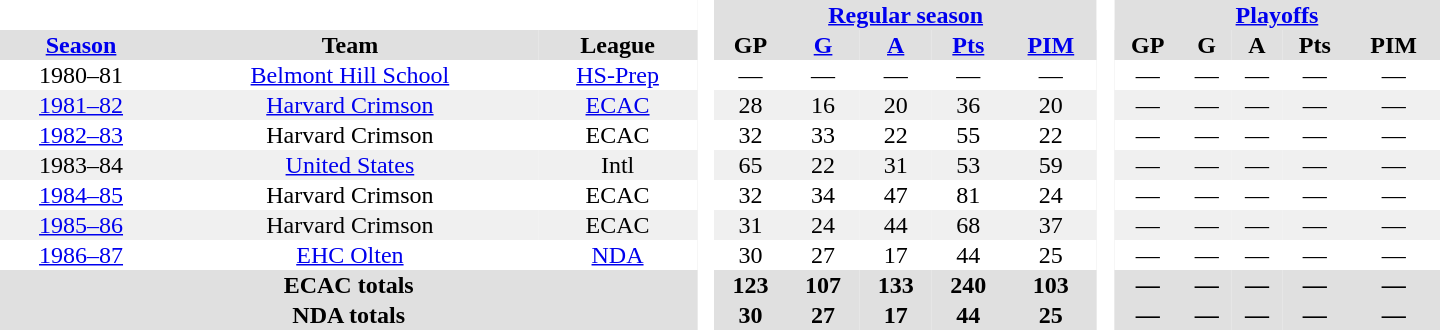<table border="0" cellpadding="1" cellspacing="0" style="text-align:center; width:60em">
<tr bgcolor="#e0e0e0">
<th colspan="3" bgcolor="#ffffff"> </th>
<th rowspan="99" bgcolor="#ffffff"> </th>
<th colspan="5"><a href='#'>Regular season</a></th>
<th rowspan="99" bgcolor="#ffffff"> </th>
<th colspan="5"><a href='#'>Playoffs</a></th>
</tr>
<tr bgcolor="#e0e0e0">
<th><a href='#'>Season</a></th>
<th>Team</th>
<th>League</th>
<th>GP</th>
<th><a href='#'>G</a></th>
<th><a href='#'>A</a></th>
<th><a href='#'>Pts</a></th>
<th><a href='#'>PIM</a></th>
<th>GP</th>
<th>G</th>
<th>A</th>
<th>Pts</th>
<th>PIM</th>
</tr>
<tr>
<td>1980–81</td>
<td><a href='#'>Belmont Hill School</a></td>
<td><a href='#'>HS-Prep</a></td>
<td>—</td>
<td>—</td>
<td>—</td>
<td>—</td>
<td>—</td>
<td>—</td>
<td>—</td>
<td>—</td>
<td>—</td>
<td>—</td>
</tr>
<tr bgcolor="#f0f0f0">
<td><a href='#'>1981–82</a></td>
<td><a href='#'>Harvard Crimson</a></td>
<td><a href='#'>ECAC</a></td>
<td>28</td>
<td>16</td>
<td>20</td>
<td>36</td>
<td>20</td>
<td>—</td>
<td>—</td>
<td>—</td>
<td>—</td>
<td>—</td>
</tr>
<tr>
<td><a href='#'>1982–83</a></td>
<td>Harvard Crimson</td>
<td>ECAC</td>
<td>32</td>
<td>33</td>
<td>22</td>
<td>55</td>
<td>22</td>
<td>—</td>
<td>—</td>
<td>—</td>
<td>—</td>
<td>—</td>
</tr>
<tr bgcolor="#f0f0f0">
<td>1983–84</td>
<td><a href='#'>United States</a></td>
<td>Intl</td>
<td>65</td>
<td>22</td>
<td>31</td>
<td>53</td>
<td>59</td>
<td>—</td>
<td>—</td>
<td>—</td>
<td>—</td>
<td>—</td>
</tr>
<tr>
<td><a href='#'>1984–85</a></td>
<td>Harvard Crimson</td>
<td>ECAC</td>
<td>32</td>
<td>34</td>
<td>47</td>
<td>81</td>
<td>24</td>
<td>—</td>
<td>—</td>
<td>—</td>
<td>—</td>
<td>—</td>
</tr>
<tr bgcolor="#f0f0f0">
<td><a href='#'>1985–86</a></td>
<td>Harvard Crimson</td>
<td>ECAC</td>
<td>31</td>
<td>24</td>
<td>44</td>
<td>68</td>
<td>37</td>
<td>—</td>
<td>—</td>
<td>—</td>
<td>—</td>
<td>—</td>
</tr>
<tr>
<td><a href='#'>1986–87</a></td>
<td><a href='#'>EHC Olten</a></td>
<td><a href='#'>NDA</a></td>
<td>30</td>
<td>27</td>
<td>17</td>
<td>44</td>
<td>25</td>
<td>—</td>
<td>—</td>
<td>—</td>
<td>—</td>
<td>—</td>
</tr>
<tr bgcolor="#e0e0e0">
<th colspan="3">ECAC totals</th>
<th>123</th>
<th>107</th>
<th>133</th>
<th>240</th>
<th>103</th>
<th>—</th>
<th>—</th>
<th>—</th>
<th>—</th>
<th>—</th>
</tr>
<tr bgcolor="#e0e0e0">
<th colspan="3">NDA totals</th>
<th>30</th>
<th>27</th>
<th>17</th>
<th>44</th>
<th>25</th>
<th>—</th>
<th>—</th>
<th>—</th>
<th>—</th>
<th>—</th>
</tr>
</table>
